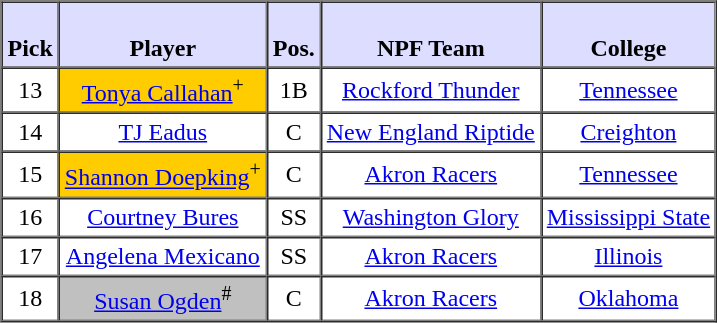<table style="text-align: center" border="1" cellpadding="3" cellspacing="0">
<tr>
<th style="background:#ddf;"><br>Pick</th>
<th style="background:#ddf;"><br>Player</th>
<th style="background:#ddf;"><br>Pos.</th>
<th style="background:#ddf;"><br>NPF Team</th>
<th style="background:#ddf;"><br>College</th>
</tr>
<tr>
<td>13</td>
<td style="background:#FFCC00;"><a href='#'>Tonya Callahan</a><sup>+</sup></td>
<td>1B</td>
<td><a href='#'>Rockford Thunder</a></td>
<td><a href='#'>Tennessee</a></td>
</tr>
<tr>
<td>14</td>
<td><a href='#'>TJ Eadus</a></td>
<td>C</td>
<td><a href='#'>New England Riptide</a></td>
<td><a href='#'>Creighton</a></td>
</tr>
<tr>
<td>15</td>
<td style="background:#FFCC00;"><a href='#'>Shannon Doepking</a><sup>+</sup></td>
<td>C</td>
<td><a href='#'>Akron Racers</a></td>
<td><a href='#'>Tennessee</a></td>
</tr>
<tr>
<td>16</td>
<td><a href='#'>Courtney Bures</a></td>
<td>SS</td>
<td><a href='#'>Washington Glory</a></td>
<td><a href='#'>Mississippi State</a></td>
</tr>
<tr>
<td>17</td>
<td><a href='#'>Angelena Mexicano</a></td>
<td>SS</td>
<td><a href='#'>Akron Racers</a></td>
<td><a href='#'>Illinois</a></td>
</tr>
<tr>
<td>18</td>
<td style="background:#C0C0C0;"><a href='#'>Susan Ogden</a><sup>#</sup></td>
<td>C</td>
<td><a href='#'>Akron Racers</a></td>
<td><a href='#'>Oklahoma</a></td>
</tr>
</table>
